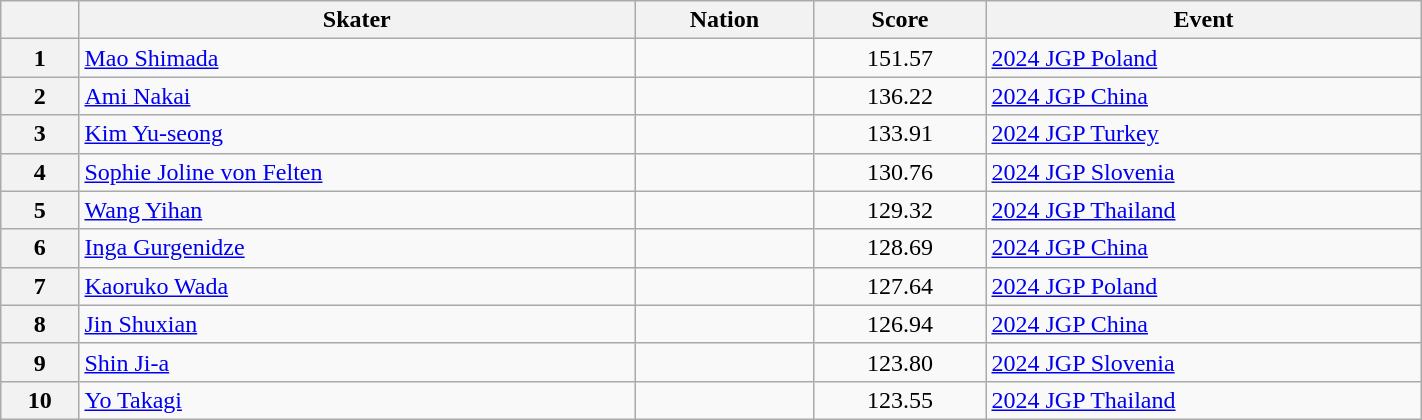<table class="wikitable sortable" style="text-align:left; width:75%">
<tr>
<th scope="col"></th>
<th scope="col">Skater</th>
<th scope="col">Nation</th>
<th scope="col">Score</th>
<th scope="col">Event</th>
</tr>
<tr>
<th scope="row">1</th>
<td><a href='#'>Mao Shimada</a></td>
<td></td>
<td style="text-align:center">151.57</td>
<td><a href='#'>2024 JGP Poland</a></td>
</tr>
<tr>
<th scope="row">2</th>
<td><a href='#'>Ami Nakai</a></td>
<td></td>
<td style="text-align:center">136.22</td>
<td><a href='#'>2024 JGP China</a></td>
</tr>
<tr>
<th scope="row">3</th>
<td><a href='#'>Kim Yu-seong</a></td>
<td></td>
<td style="text-align:center">133.91</td>
<td><a href='#'>2024 JGP Turkey</a></td>
</tr>
<tr>
<th scope="row">4</th>
<td><a href='#'>Sophie Joline von Felten</a></td>
<td></td>
<td style="text-align:center">130.76</td>
<td><a href='#'>2024 JGP Slovenia</a></td>
</tr>
<tr>
<th scope="row">5</th>
<td><a href='#'>Wang Yihan</a></td>
<td></td>
<td style="text-align:center">129.32</td>
<td><a href='#'>2024 JGP Thailand</a></td>
</tr>
<tr>
<th scope="row">6</th>
<td><a href='#'>Inga Gurgenidze</a></td>
<td></td>
<td style="text-align:center">128.69</td>
<td><a href='#'>2024 JGP China</a></td>
</tr>
<tr>
<th scope="row">7</th>
<td><a href='#'>Kaoruko Wada</a></td>
<td></td>
<td style="text-align:center">127.64</td>
<td><a href='#'>2024 JGP Poland</a></td>
</tr>
<tr>
<th scope="row">8</th>
<td><a href='#'>Jin Shuxian</a></td>
<td></td>
<td style="text-align:center">126.94</td>
<td><a href='#'>2024 JGP China</a></td>
</tr>
<tr>
<th scope="row">9</th>
<td><a href='#'>Shin Ji-a</a></td>
<td></td>
<td style="text-align:center">123.80</td>
<td><a href='#'>2024 JGP Slovenia</a></td>
</tr>
<tr>
<th scope="row">10</th>
<td><a href='#'>Yo Takagi</a></td>
<td></td>
<td style="text-align:center">123.55</td>
<td><a href='#'>2024 JGP Thailand</a></td>
</tr>
</table>
